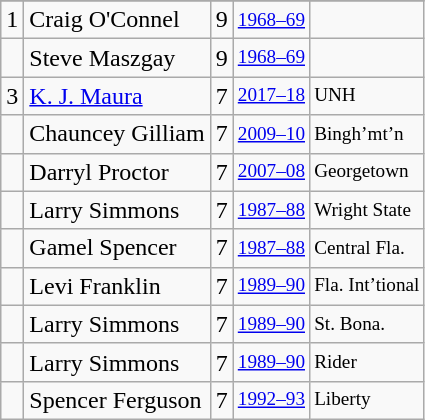<table class="wikitable">
<tr>
</tr>
<tr>
<td>1</td>
<td>Craig O'Connel</td>
<td>9</td>
<td style="font-size:80%;"><a href='#'>1968–69</a></td>
<td style="font-size:80%;"></td>
</tr>
<tr>
<td></td>
<td>Steve Maszgay</td>
<td>9</td>
<td style="font-size:80%;"><a href='#'>1968–69</a></td>
<td style="font-size:80%;"></td>
</tr>
<tr>
<td>3</td>
<td><a href='#'>K. J. Maura</a></td>
<td>7</td>
<td style="font-size:80%;"><a href='#'>2017–18</a></td>
<td style="font-size:80%;">UNH</td>
</tr>
<tr>
<td></td>
<td>Chauncey Gilliam</td>
<td>7</td>
<td style="font-size:80%;"><a href='#'>2009–10</a></td>
<td style="font-size:80%;">Bingh’mt’n</td>
</tr>
<tr>
<td></td>
<td>Darryl Proctor</td>
<td>7</td>
<td style="font-size:80%;"><a href='#'>2007–08</a></td>
<td style="font-size:80%;">Georgetown</td>
</tr>
<tr>
<td></td>
<td>Larry Simmons</td>
<td>7</td>
<td style="font-size:80%;"><a href='#'>1987–88</a></td>
<td style="font-size:80%;">Wright State</td>
</tr>
<tr>
<td></td>
<td>Gamel Spencer</td>
<td>7</td>
<td style="font-size:80%;"><a href='#'>1987–88</a></td>
<td style="font-size:80%;">Central Fla.</td>
</tr>
<tr>
<td></td>
<td>Levi Franklin</td>
<td>7</td>
<td style="font-size:80%;"><a href='#'>1989–90</a></td>
<td style="font-size:80%;">Fla. Int’tional</td>
</tr>
<tr>
<td></td>
<td>Larry Simmons</td>
<td>7</td>
<td style="font-size:80%;"><a href='#'>1989–90</a></td>
<td style="font-size:80%;">St. Bona.</td>
</tr>
<tr>
<td></td>
<td>Larry Simmons</td>
<td>7</td>
<td style="font-size:80%;"><a href='#'>1989–90</a></td>
<td style="font-size:80%;">Rider</td>
</tr>
<tr>
<td></td>
<td>Spencer Ferguson</td>
<td>7</td>
<td style="font-size:80%;"><a href='#'>1992–93</a></td>
<td style="font-size:80%;">Liberty</td>
</tr>
</table>
